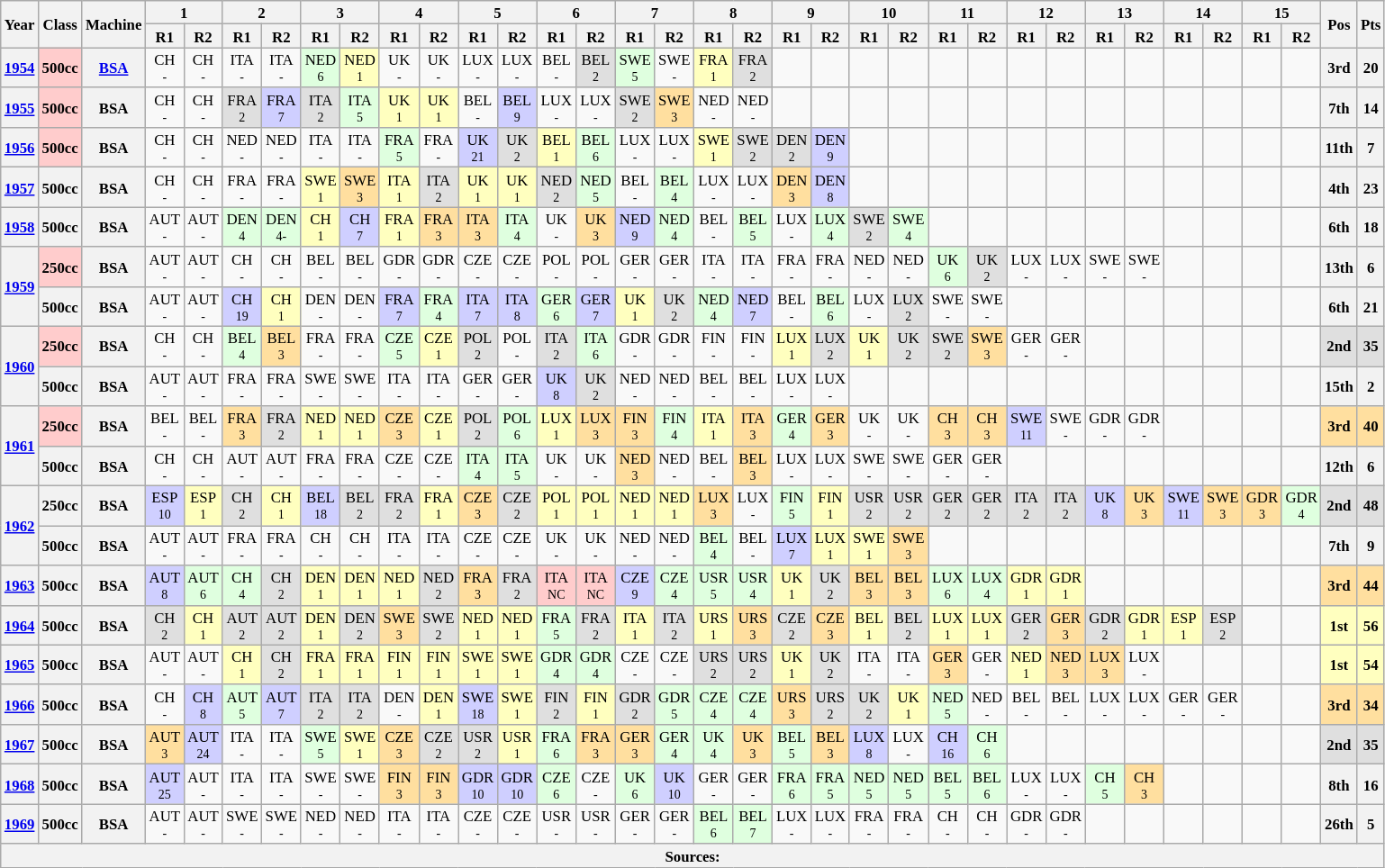<table class="wikitable" style="text-align:center; font-size:70%">
<tr>
<th valign="middle" rowspan=2>Year</th>
<th valign="middle" rowspan=2>Class</th>
<th valign="middle" rowspan=2>Machine</th>
<th colspan=2>1</th>
<th colspan=2>2</th>
<th colspan=2>3</th>
<th colspan=2>4</th>
<th colspan=2>5</th>
<th colspan=2>6</th>
<th colspan=2>7</th>
<th colspan=2>8</th>
<th colspan=2>9</th>
<th colspan=2>10</th>
<th colspan=2>11</th>
<th colspan=2>12</th>
<th colspan=2>13</th>
<th colspan=2>14</th>
<th colspan=2>15</th>
<th rowspan=2>Pos</th>
<th rowspan=2>Pts</th>
</tr>
<tr>
<th>R1</th>
<th>R2</th>
<th>R1</th>
<th>R2</th>
<th>R1</th>
<th>R2</th>
<th>R1</th>
<th>R2</th>
<th>R1</th>
<th>R2</th>
<th>R1</th>
<th>R2</th>
<th>R1</th>
<th>R2</th>
<th>R1</th>
<th>R2</th>
<th>R1</th>
<th>R2</th>
<th>R1</th>
<th>R2</th>
<th>R1</th>
<th>R2</th>
<th>R1</th>
<th>R2</th>
<th>R1</th>
<th>R2</th>
<th>R1</th>
<th>R2</th>
<th>R1</th>
<th>R2</th>
</tr>
<tr>
<th><a href='#'>1954</a></th>
<th style="background:#fcc;">500cc</th>
<th><a href='#'>BSA</a></th>
<td>CH<br><small>-</small></td>
<td>CH<br><small>-</small></td>
<td>ITA<br><small>-</small></td>
<td>ITA<br><small>-</small></td>
<td style="background:#dfffdf;">NED<br><small>6</small></td>
<td style="background:#ffffbf;">NED<br><small>1</small></td>
<td>UK<br><small>-</small></td>
<td>UK<br><small>-</small></td>
<td>LUX<br><small>-</small></td>
<td>LUX<br><small>-</small></td>
<td>BEL<br><small>-</small></td>
<td style="background:#dfdfdf;">BEL<br><small>2</small></td>
<td style="background:#dfffdf;">SWE<br><small>5</small></td>
<td>SWE<br><small>-</small></td>
<td style="background:#ffffbf;">FRA<br><small>1</small></td>
<td style="background:#dfdfdf;">FRA<br><small>2</small></td>
<td></td>
<td></td>
<td></td>
<td></td>
<td></td>
<td></td>
<td></td>
<td></td>
<td></td>
<td></td>
<td></td>
<td></td>
<td></td>
<td></td>
<th>3rd</th>
<th>20</th>
</tr>
<tr>
<th><a href='#'>1955</a></th>
<th style="background:#fcc;">500cc</th>
<th>BSA</th>
<td>CH<br><small>-</small></td>
<td>CH<br><small>-</small></td>
<td style="background:#dfdfdf;">FRA<br><small>2</small></td>
<td style="background:#cfcfff;">FRA<br><small>7</small></td>
<td style="background:#dfdfdf;">ITA<br><small>2</small></td>
<td style="background:#dfffdf;">ITA<br><small>5</small></td>
<td style="background:#ffffbf;">UK<br><small>1</small></td>
<td style="background:#ffffbf;">UK<br><small>1</small></td>
<td>BEL<br><small>-</small></td>
<td style="background:#cfcfff;">BEL<br><small>9</small></td>
<td>LUX<br><small>-</small></td>
<td>LUX<br><small>-</small></td>
<td style="background:#dfdfdf;">SWE<br><small>2</small></td>
<td style="background:#ffdf9f;">SWE<br><small>3</small></td>
<td>NED<br><small>-</small></td>
<td>NED<br><small>-</small></td>
<td></td>
<td></td>
<td></td>
<td></td>
<td></td>
<td></td>
<td></td>
<td></td>
<td></td>
<td></td>
<td></td>
<td></td>
<td></td>
<td></td>
<th>7th</th>
<th>14</th>
</tr>
<tr>
<th><a href='#'>1956</a></th>
<th style="background:#fcc;">500cc</th>
<th>BSA</th>
<td>CH<br><small>-</small></td>
<td>CH<br><small>-</small></td>
<td>NED<br><small>-</small></td>
<td>NED<br><small>-</small></td>
<td>ITA<br><small>-</small></td>
<td>ITA<br><small>-</small></td>
<td style="background:#dfffdf;">FRA<br><small>5</small></td>
<td>FRA<br><small>-</small></td>
<td style="background:#cfcfff;">UK<br><small>21</small></td>
<td style="background:#dfdfdf;">UK<br><small>2</small></td>
<td style="background:#ffffbf;">BEL<br><small>1</small></td>
<td style="background:#dfffdf;">BEL<br><small>6</small></td>
<td>LUX<br><small>-</small></td>
<td>LUX<br><small>-</small></td>
<td style="background:#ffffbf;">SWE<br><small>1</small></td>
<td style="background:#dfdfdf;">SWE<br><small>2</small></td>
<td style="background:#dfdfdf;">DEN<br><small>2</small></td>
<td style="background:#cfcfff;">DEN<br><small>9</small></td>
<td></td>
<td></td>
<td></td>
<td></td>
<td></td>
<td></td>
<td></td>
<td></td>
<td></td>
<td></td>
<td></td>
<td></td>
<th>11th</th>
<th>7</th>
</tr>
<tr>
<th><a href='#'>1957</a></th>
<th>500cc</th>
<th>BSA</th>
<td>CH<br><small>-</small></td>
<td>CH<br><small>-</small></td>
<td>FRA<br><small>-</small></td>
<td>FRA<br><small>-</small></td>
<td style="background:#ffffbf;">SWE<br><small>1</small></td>
<td style="background:#ffdf9f;">SWE<br><small>3</small></td>
<td style="background:#ffffbf;">ITA<br><small>1</small></td>
<td style="background:#dfdfdf;">ITA<br><small>2</small></td>
<td style="background:#ffffbf;">UK<br><small>1</small></td>
<td style="background:#ffffbf;">UK<br><small>1</small></td>
<td style="background:#dfdfdf;">NED<br><small>2</small></td>
<td style="background:#dfffdf;">NED<br><small>5</small></td>
<td>BEL<br><small>-</small></td>
<td style="background:#dfffdf;">BEL<br><small>4</small></td>
<td>LUX<br><small>-</small></td>
<td>LUX<br><small>-</small></td>
<td style="background:#ffdf9f;">DEN<br><small>3</small></td>
<td style="background:#cfcfff;">DEN<br><small>8</small></td>
<td></td>
<td></td>
<td></td>
<td></td>
<td></td>
<td></td>
<td></td>
<td></td>
<td></td>
<td></td>
<td></td>
<td></td>
<th>4th</th>
<th>23</th>
</tr>
<tr>
<th><a href='#'>1958</a></th>
<th>500cc</th>
<th>BSA</th>
<td>AUT<br><small>-</small></td>
<td>AUT<br><small>-</small></td>
<td style="background:#dfffdf;">DEN<br><small>4</small></td>
<td style="background:#dfffdf;">DEN<br><small>4-</small></td>
<td style="background:#ffffbf;">CH<br><small>1</small></td>
<td style="background:#cfcfff;">CH<br><small>7</small></td>
<td style="background:#ffffbf;">FRA<br><small>1</small></td>
<td style="background:#ffdf9f;">FRA<br><small>3</small></td>
<td style="background:#ffdf9f;">ITA<br><small>3</small></td>
<td style="background:#dfffdf;">ITA<br><small>4</small></td>
<td>UK<br><small>-</small></td>
<td style="background:#ffdf9f;">UK<br><small>3</small></td>
<td style="background:#cfcfff;">NED<br><small>9</small></td>
<td style="background:#dfffdf;">NED<br><small>4</small></td>
<td>BEL<br><small>-</small></td>
<td style="background:#dfffdf;">BEL<br><small>5</small></td>
<td>LUX<br><small>-</small></td>
<td style="background:#dfffdf;">LUX<br><small>4</small></td>
<td style="background:#dfdfdf;">SWE<br><small>2</small></td>
<td style="background:#dfffdf;">SWE<br><small>4</small></td>
<td></td>
<td></td>
<td></td>
<td></td>
<td></td>
<td></td>
<td></td>
<td></td>
<td></td>
<td></td>
<th>6th</th>
<th>18</th>
</tr>
<tr>
<th rowspan=2><a href='#'>1959</a></th>
<th style="background:#fcc;">250cc</th>
<th>BSA</th>
<td>AUT<br><small>-</small></td>
<td>AUT<br><small>-</small></td>
<td>CH<br><small>-</small></td>
<td>CH<br><small>-</small></td>
<td>BEL<br><small>-</small></td>
<td>BEL<br><small>-</small></td>
<td>GDR<br><small>-</small></td>
<td>GDR<br><small>-</small></td>
<td>CZE<br><small>-</small></td>
<td>CZE<br><small>-</small></td>
<td>POL<br><small>-</small></td>
<td>POL<br><small>-</small></td>
<td>GER<br><small>-</small></td>
<td>GER<br><small>-</small></td>
<td>ITA<br><small>-</small></td>
<td>ITA<br><small>-</small></td>
<td>FRA<br><small>-</small></td>
<td>FRA<br><small>-</small></td>
<td>NED<br><small>-</small></td>
<td>NED<br><small>-</small></td>
<td style="background:#dfffdf;">UK<br><small>6</small></td>
<td style="background:#dfdfdf;">UK<br><small>2</small></td>
<td>LUX<br><small>-</small></td>
<td>LUX<br><small>-</small></td>
<td>SWE<br><small>-</small></td>
<td>SWE<br><small>-</small></td>
<td></td>
<td></td>
<td></td>
<td></td>
<th>13th</th>
<th>6</th>
</tr>
<tr>
<th>500cc</th>
<th>BSA</th>
<td>AUT<br><small>-</small></td>
<td>AUT<br><small>-</small></td>
<td style="background:#cfcfff;">CH<br><small>19</small></td>
<td style="background:#ffffbf;">CH<br><small>1</small></td>
<td>DEN<br><small>-</small></td>
<td>DEN<br><small>-</small></td>
<td style="background:#cfcfff;">FRA<br><small>7</small></td>
<td style="background:#dfffdf;">FRA<br><small>4</small></td>
<td style="background:#cfcfff;">ITA<br><small>7</small></td>
<td style="background:#cfcfff;">ITA<br><small>8</small></td>
<td style="background:#dfffdf;">GER<br><small>6</small></td>
<td style="background:#cfcfff;">GER<br><small>7</small></td>
<td style="background:#ffffbf;">UK<br><small>1</small></td>
<td style="background:#dfdfdf;">UK<br><small>2</small></td>
<td style="background:#dfffdf;">NED<br><small>4</small></td>
<td style="background:#cfcfff;">NED<br><small>7</small></td>
<td>BEL<br><small>-</small></td>
<td style="background:#dfffdf;">BEL<br><small>6</small></td>
<td>LUX<br><small>-</small></td>
<td style="background:#dfdfdf;">LUX<br><small>2</small></td>
<td>SWE<br><small>-</small></td>
<td>SWE<br><small>-</small></td>
<td></td>
<td></td>
<td></td>
<td></td>
<td></td>
<td></td>
<td></td>
<td></td>
<th>6th</th>
<th>21</th>
</tr>
<tr>
<th rowspan=2><a href='#'>1960</a></th>
<th style="background:#fcc;">250cc</th>
<th>BSA</th>
<td>CH<br><small>-</small></td>
<td>CH<br><small>-</small></td>
<td style="background:#dfffdf;">BEL<br><small>4</small></td>
<td style="background:#ffdf9f;">BEL<br><small>3</small></td>
<td>FRA<br><small>-</small></td>
<td>FRA<br><small>-</small></td>
<td style="background:#dfffdf;">CZE<br><small>5</small></td>
<td style="background:#ffffbf;">CZE<br><small>1</small></td>
<td style="background:#dfdfdf;">POL<br><small>2</small></td>
<td>POL<br><small>-</small></td>
<td style="background:#dfdfdf;">ITA<br><small>2</small></td>
<td style="background:#dfffdf;">ITA<br><small>6</small></td>
<td>GDR<br><small>-</small></td>
<td>GDR<br><small>-</small></td>
<td>FIN<br><small>-</small></td>
<td>FIN<br><small>-</small></td>
<td style="background:#ffffbf;">LUX<br><small>1</small></td>
<td style="background:#dfdfdf;">LUX<br><small>2</small></td>
<td style="background:#ffffbf;">UK<br><small>1</small></td>
<td style="background:#dfdfdf;">UK<br><small>2</small></td>
<td style="background:#dfdfdf;">SWE<br><small>2</small></td>
<td style="background:#ffdf9f;">SWE<br><small>3</small></td>
<td>GER<br><small>-</small></td>
<td>GER<br><small>-</small></td>
<td></td>
<td></td>
<td></td>
<td></td>
<td></td>
<td></td>
<th style="background:#DFDFDF;">2nd</th>
<th style="background:#DFDFDF;">35</th>
</tr>
<tr>
<th>500cc</th>
<th>BSA</th>
<td>AUT<br><small>-</small></td>
<td>AUT<br><small>-</small></td>
<td>FRA<br><small>-</small></td>
<td>FRA<br><small>-</small></td>
<td>SWE<br><small>-</small></td>
<td>SWE<br><small>-</small></td>
<td>ITA<br><small>-</small></td>
<td>ITA<br><small>-</small></td>
<td>GER<br><small>-</small></td>
<td>GER<br><small>-</small></td>
<td style="background:#cfcfff;">UK<br><small>8</small></td>
<td style="background:#dfdfdf;">UK<br><small>2</small></td>
<td>NED<br><small>-</small></td>
<td>NED<br><small>-</small></td>
<td>BEL<br><small>-</small></td>
<td>BEL<br><small>-</small></td>
<td>LUX<br><small>-</small></td>
<td>LUX<br><small>-</small></td>
<td></td>
<td></td>
<td></td>
<td></td>
<td></td>
<td></td>
<td></td>
<td></td>
<td></td>
<td></td>
<td></td>
<td></td>
<th>15th</th>
<th>2</th>
</tr>
<tr>
<th rowspan=2><a href='#'>1961</a></th>
<th style="background:#fcc;">250cc</th>
<th>BSA</th>
<td>BEL<br><small>-</small></td>
<td>BEL<br><small>-</small></td>
<td style="background:#ffdf9f;">FRA<br><small>3</small></td>
<td style="background:#dfdfdf;">FRA<br><small>2</small></td>
<td style="background:#ffffbf;">NED<br><small>1</small></td>
<td style="background:#ffffbf;">NED<br><small>1</small></td>
<td style="background:#ffdf9f;">CZE<br><small>3</small></td>
<td style="background:#ffffbf;">CZE<br><small>1</small></td>
<td style="background:#dfdfdf;">POL<br><small>2</small></td>
<td style="background:#dfffdf;">POL<br><small>6</small></td>
<td style="background:#ffffbf;">LUX<br><small>1</small></td>
<td style="background:#ffdf9f;">LUX<br><small>3</small></td>
<td style="background:#ffdf9f;">FIN<br><small>3</small></td>
<td style="background:#dfffdf;">FIN<br><small>4</small></td>
<td style="background:#ffffbf;">ITA<br><small>1</small></td>
<td style="background:#ffdf9f;">ITA<br><small>3</small></td>
<td style="background:#dfffdf;">GER<br><small>4</small></td>
<td style="background:#ffdf9f;">GER<br><small>3</small></td>
<td>UK<br><small>-</small></td>
<td>UK<br><small>-</small></td>
<td style="background:#ffdf9f;">CH<br><small>3</small></td>
<td style="background:#ffdf9f;">CH<br><small>3</small></td>
<td style="background:#cfcfff;">SWE<br><small>11</small></td>
<td>SWE<br><small>-</small></td>
<td>GDR<br><small>-</small></td>
<td>GDR<br><small>-</small></td>
<td></td>
<td></td>
<td></td>
<td></td>
<th style="background:#FFDF9F;">3rd</th>
<th style="background:#FFDF9F;">40</th>
</tr>
<tr>
<th>500cc</th>
<th>BSA</th>
<td>CH<br><small>-</small></td>
<td>CH<br><small>-</small></td>
<td>AUT<br><small>-</small></td>
<td>AUT<br><small>-</small></td>
<td>FRA<br><small>-</small></td>
<td>FRA<br><small>-</small></td>
<td>CZE<br><small>-</small></td>
<td>CZE<br><small>-</small></td>
<td style="background:#dfffdf;">ITA<br><small>4</small></td>
<td style="background:#dfffdf;">ITA<br><small>5</small></td>
<td>UK<br><small>-</small></td>
<td>UK<br><small>-</small></td>
<td style="background:#ffdf9f;">NED<br><small>3</small></td>
<td>NED<br><small>-</small></td>
<td>BEL<br><small>-</small></td>
<td style="background:#ffdf9f;">BEL<br><small>3</small></td>
<td>LUX<br><small>-</small></td>
<td>LUX<br><small>-</small></td>
<td>SWE<br><small>-</small></td>
<td>SWE<br><small>-</small></td>
<td>GER<br><small>-</small></td>
<td>GER<br><small>-</small></td>
<td></td>
<td></td>
<td></td>
<td></td>
<td></td>
<td></td>
<td></td>
<td></td>
<th>12th</th>
<th>6</th>
</tr>
<tr>
<th rowspan=2><a href='#'>1962</a></th>
<th>250cc</th>
<th>BSA</th>
<td style="background:#cfcfff;">ESP<br><small>10</small></td>
<td style="background:#ffffbf;">ESP<br><small>1</small></td>
<td style="background:#dfdfdf;">CH<br><small>2</small></td>
<td style="background:#ffffbf;">CH<br><small>1</small></td>
<td style="background:#cfcfff;">BEL<br><small>18</small></td>
<td style="background:#dfdfdf;">BEL<br><small>2</small></td>
<td style="background:#dfdfdf;">FRA<br><small>2</small></td>
<td style="background:#ffffbf;">FRA<br><small>1</small></td>
<td style="background:#ffdf9f;">CZE<br><small>3</small></td>
<td style="background:#dfdfdf;">CZE<br><small>2</small></td>
<td style="background:#ffffbf;">POL<br><small>1</small></td>
<td style="background:#ffffbf;">POL<br><small>1</small></td>
<td style="background:#ffffbf;">NED<br><small>1</small></td>
<td style="background:#ffffbf;">NED<br><small>1</small></td>
<td style="background:#ffdf9f;">LUX<br><small>3</small></td>
<td>LUX<br><small>-</small></td>
<td style="background:#dfffdf;">FIN<br><small>5</small></td>
<td style="background:#ffffbf;">FIN<br><small>1</small></td>
<td style="background:#dfdfdf;">USR<br><small>2</small></td>
<td style="background:#dfdfdf;">USR<br><small>2</small></td>
<td style="background:#dfdfdf;">GER<br><small>2</small></td>
<td style="background:#dfdfdf;">GER<br><small>2</small></td>
<td style="background:#dfdfdf;">ITA<br><small>2</small></td>
<td style="background:#dfdfdf;">ITA<br><small>2</small></td>
<td style="background:#cfcfff;">UK<br><small>8</small></td>
<td style="background:#ffdf9f;">UK<br><small>3</small></td>
<td style="background:#cfcfff;">SWE<br><small>11</small></td>
<td style="background:#ffdf9f;">SWE<br><small>3</small></td>
<td style="background:#ffdf9f;">GDR<br><small>3</small></td>
<td style="background:#dfffdf;">GDR<br><small>4</small></td>
<th style="background:#DFDFDF;">2nd</th>
<th style="background:#DFDFDF;">48</th>
</tr>
<tr>
<th>500cc</th>
<th>BSA</th>
<td>AUT<br><small>-</small></td>
<td>AUT<br><small>-</small></td>
<td>FRA<br><small>-</small></td>
<td>FRA<br><small>-</small></td>
<td>CH<br><small>-</small></td>
<td>CH<br><small>-</small></td>
<td>ITA<br><small>-</small></td>
<td>ITA<br><small>-</small></td>
<td>CZE<br><small>-</small></td>
<td>CZE<br><small>-</small></td>
<td>UK<br><small>-</small></td>
<td>UK<br><small>-</small></td>
<td>NED<br><small>-</small></td>
<td>NED<br><small>-</small></td>
<td style="background:#dfffdf;">BEL<br><small>4</small></td>
<td>BEL<br><small>-</small></td>
<td style="background:#cfcfff;">LUX<br><small>7</small></td>
<td style="background:#ffffbf;">LUX<br><small>1</small></td>
<td style="background:#ffffbf;">SWE<br><small>1</small></td>
<td style="background:#ffdf9f;">SWE<br><small>3</small></td>
<td></td>
<td></td>
<td></td>
<td></td>
<td></td>
<td></td>
<td></td>
<td></td>
<td></td>
<td></td>
<th>7th</th>
<th>9</th>
</tr>
<tr>
<th><a href='#'>1963</a></th>
<th>500cc</th>
<th>BSA</th>
<td style="background:#cfcfff;">AUT<br><small>8</small></td>
<td style="background:#dfffdf;">AUT<br><small>6</small></td>
<td style="background:#dfffdf;">CH<br><small>4</small></td>
<td style="background:#dfdfdf;">CH<br><small>2</small></td>
<td style="background:#ffffbf;">DEN<br><small>1</small></td>
<td style="background:#ffffbf;">DEN<br><small>1</small></td>
<td style="background:#ffffbf;">NED<br><small>1</small></td>
<td style="background:#dfdfdf;">NED<br><small>2</small></td>
<td style="background:#ffdf9f;">FRA<br><small>3</small></td>
<td style="background:#dfdfdf;">FRA<br><small>2</small></td>
<td style="background:#fcc;">ITA<br><small>NC</small></td>
<td style="background:#fcc;">ITA<br><small>NC</small></td>
<td style="background:#cfcfff;">CZE<br><small>9</small></td>
<td style="background:#dfffdf;">CZE<br><small>4</small></td>
<td style="background:#dfffdf;">USR<br><small>5</small></td>
<td style="background:#dfffdf;">USR<br><small>4</small></td>
<td style="background:#ffffbf;">UK<br><small>1</small></td>
<td style="background:#dfdfdf;">UK<br><small>2</small></td>
<td style="background:#ffdf9f;">BEL<br><small>3</small></td>
<td style="background:#ffdf9f;">BEL<br><small>3</small></td>
<td style="background:#dfffdf;">LUX<br><small>6</small></td>
<td style="background:#dfffdf;">LUX<br><small>4</small></td>
<td style="background:#ffffbf;">GDR<br><small>1</small></td>
<td style="background:#ffffbf;">GDR<br><small>1</small></td>
<td></td>
<td></td>
<td></td>
<td></td>
<td></td>
<td></td>
<th style="background:#FFDF9F;">3rd</th>
<th style="background:#FFDF9F;">44</th>
</tr>
<tr>
<th><a href='#'>1964</a></th>
<th>500cc</th>
<th>BSA</th>
<td style="background:#dfdfdf;">CH<br><small>2</small></td>
<td style="background:#ffffbf;">CH<br><small>1</small></td>
<td style="background:#dfdfdf;">AUT<br><small>2</small></td>
<td style="background:#dfdfdf;">AUT<br><small>2</small></td>
<td style="background:#ffffbf;">DEN<br><small>1</small></td>
<td style="background:#dfdfdf;">DEN<br><small>2</small></td>
<td style="background:#ffdf9f;">SWE<br><small>3</small></td>
<td style="background:#dfdfdf;">SWE<br><small>2</small></td>
<td style="background:#ffffbf;">NED<br><small>1</small></td>
<td style="background:#ffffbf;">NED<br><small>1</small></td>
<td style="background:#dfffdf;">FRA<br><small>5</small></td>
<td style="background:#dfdfdf;">FRA<br><small>2</small></td>
<td style="background:#ffffbf;">ITA<br><small>1</small></td>
<td style="background:#dfdfdf;">ITA<br><small>2</small></td>
<td style="background:#ffffbf;">URS<br><small>1</small></td>
<td style="background:#ffdf9f;">URS<br><small>3</small></td>
<td style="background:#dfdfdf;">CZE<br><small>2</small></td>
<td style="background:#ffdf9f;">CZE<br><small>3</small></td>
<td style="background:#ffffbf;">BEL<br><small>1</small></td>
<td style="background:#dfdfdf;">BEL<br><small>2</small></td>
<td style="background:#ffffbf;">LUX<br><small>1</small></td>
<td style="background:#ffffbf;">LUX<br><small>1</small></td>
<td style="background:#dfdfdf;">GER<br><small>2</small></td>
<td style="background:#ffdf9f;">GER<br><small>3</small></td>
<td style="background:#dfdfdf;">GDR<br><small>2</small></td>
<td style="background:#ffffbf;">GDR<br><small>1</small></td>
<td style="background:#ffffbf;">ESP<br><small>1</small></td>
<td style="background:#dfdfdf;">ESP<br><small>2</small></td>
<td></td>
<td></td>
<th style="background:#FFFFBF;">1st</th>
<th style="background:#FFFFBF;">56</th>
</tr>
<tr>
<th><a href='#'>1965</a></th>
<th>500cc</th>
<th>BSA</th>
<td>AUT<br><small>-</small></td>
<td>AUT<br><small>-</small></td>
<td style="background:#ffffbf;">CH<br><small>1</small></td>
<td style="background:#dfdfdf;">CH<br><small>2</small></td>
<td style="background:#ffffbf;">FRA<br><small>1</small></td>
<td style="background:#ffffbf;">FRA<br><small>1</small></td>
<td style="background:#ffffbf;">FIN<br><small>1</small></td>
<td style="background:#ffffbf;">FIN<br><small>1</small></td>
<td style="background:#ffffbf;">SWE<br><small>1</small></td>
<td style="background:#ffffbf;">SWE<br><small>1</small></td>
<td style="background:#dfffdf;">GDR<br><small>4</small></td>
<td style="background:#dfffdf;">GDR<br><small>4</small></td>
<td>CZE<br><small>-</small></td>
<td>CZE<br><small>-</small></td>
<td style="background:#dfdfdf;">URS<br><small>2</small></td>
<td style="background:#dfdfdf;">URS<br><small>2</small></td>
<td style="background:#ffffbf;">UK<br><small>1</small></td>
<td style="background:#dfdfdf;">UK<br><small>2</small></td>
<td>ITA<br><small>-</small></td>
<td>ITA<br><small>-</small></td>
<td style="background:#ffdf9f;">GER<br><small>3</small></td>
<td>GER<br><small>-</small></td>
<td style="background:#ffffbf;">NED<br><small>1</small></td>
<td style="background:#ffdf9f;">NED<br><small>3</small></td>
<td style="background:#ffdf9f;">LUX<br><small>3</small></td>
<td>LUX<br><small>-</small></td>
<td></td>
<td></td>
<td></td>
<td></td>
<th style="background:#FFFFBF;">1st</th>
<th style="background:#FFFFBF;">54</th>
</tr>
<tr>
<th><a href='#'>1966</a></th>
<th>500cc</th>
<th>BSA</th>
<td>CH<br><small>-</small></td>
<td style="background:#cfcfff;">CH<br><small>8</small></td>
<td style="background:#dfffdf;">AUT<br><small>5</small></td>
<td style="background:#cfcfff;">AUT<br><small>7</small></td>
<td style="background:#dfdfdf;">ITA<br><small>2</small></td>
<td style="background:#dfdfdf;">ITA<br><small>2</small></td>
<td>DEN<br><small>-</small></td>
<td style="background:#ffffbf;">DEN<br><small>1</small></td>
<td style="background:#cfcfff;">SWE<br><small>18</small></td>
<td style="background:#ffffbf;">SWE<br><small>1</small></td>
<td style="background:#dfdfdf;">FIN<br><small>2</small></td>
<td style="background:#ffffbf;">FIN<br><small>1</small></td>
<td style="background:#dfdfdf;">GDR<br><small>2</small></td>
<td style="background:#dfffdf;">GDR<br><small>5</small></td>
<td style="background:#dfffdf;">CZE<br><small>4</small></td>
<td style="background:#dfffdf;">CZE<br><small>4</small></td>
<td style="background:#ffdf9f;">URS<br><small>3</small></td>
<td style="background:#dfdfdf;">URS<br><small>2</small></td>
<td style="background:#dfdfdf;">UK<br><small>2</small></td>
<td style="background:#ffffbf;">UK<br><small>1</small></td>
<td style="background:#dfffdf;">NED<br><small>5</small></td>
<td>NED<br><small>-</small></td>
<td>BEL<br><small>-</small></td>
<td>BEL<br><small>-</small></td>
<td>LUX<br><small>-</small></td>
<td>LUX<br><small>-</small></td>
<td>GER<br><small>-</small></td>
<td>GER<br><small>-</small></td>
<td></td>
<td></td>
<th style="background:#FFDF9F;">3rd</th>
<th style="background:#FFDF9F;">34</th>
</tr>
<tr>
<th><a href='#'>1967</a></th>
<th>500cc</th>
<th>BSA</th>
<td style="background:#ffdf9f;">AUT<br><small>3</small></td>
<td style="background:#cfcfff;">AUT<br><small>24</small></td>
<td>ITA<br><small>-</small></td>
<td>ITA<br><small>-</small></td>
<td style="background:#dfffdf;">SWE<br><small>5</small></td>
<td style="background:#ffffbf;">SWE<br><small>1</small></td>
<td style="background:#ffdf9f;">CZE<br><small>3</small></td>
<td style="background:#dfdfdf;">CZE<br><small>2</small></td>
<td style="background:#dfdfdf;">USR<br><small>2</small></td>
<td style="background:#ffffbf;">USR<br><small>1</small></td>
<td style="background:#dfffdf;">FRA<br><small>6</small></td>
<td style="background:#ffdf9f;">FRA<br><small>3</small></td>
<td style="background:#ffdf9f;">GER<br><small>3</small></td>
<td style="background:#dfffdf;">GER<br><small>4</small></td>
<td style="background:#dfffdf;">UK<br><small>4</small></td>
<td style="background:#ffdf9f;">UK<br><small>3</small></td>
<td style="background:#dfffdf;">BEL<br><small>5</small></td>
<td style="background:#ffdf9f;">BEL<br><small>3</small></td>
<td style="background:#cfcfff;">LUX<br><small>8</small></td>
<td>LUX<br><small>-</small></td>
<td style="background:#cfcfff;">CH<br><small>16</small></td>
<td style="background:#dfffdf;">CH<br><small>6</small></td>
<td></td>
<td></td>
<td></td>
<td></td>
<td></td>
<td></td>
<td></td>
<td></td>
<th style="background:#DFDFDF;">2nd</th>
<th style="background:#DFDFDF;">35</th>
</tr>
<tr>
<th><a href='#'>1968</a></th>
<th>500cc</th>
<th>BSA</th>
<td style="background:#cfcfff;">AUT<br><small>25</small></td>
<td>AUT<br><small>-</small></td>
<td>ITA<br><small>-</small></td>
<td>ITA<br><small>-</small></td>
<td>SWE<br><small>-</small></td>
<td>SWE<br><small>-</small></td>
<td style="background:#ffdf9f;">FIN<br><small>3</small></td>
<td style="background:#ffdf9f;">FIN<br><small>3</small></td>
<td style="background:#cfcfff;">GDR<br><small>10</small></td>
<td style="background:#cfcfff;">GDR<br><small>10</small></td>
<td style="background:#dfffdf;">CZE<br><small>6</small></td>
<td>CZE<br><small>-</small></td>
<td style="background:#dfffdf;">UK<br><small>6</small></td>
<td style="background:#cfcfff;">UK<br><small>10</small></td>
<td>GER<br><small>-</small></td>
<td>GER<br><small>-</small></td>
<td style="background:#dfffdf;">FRA<br><small>6</small></td>
<td style="background:#dfffdf;">FRA<br><small>5</small></td>
<td style="background:#dfffdf;">NED<br><small>5</small></td>
<td style="background:#dfffdf;">NED<br><small>5</small></td>
<td style="background:#dfffdf;">BEL<br><small>5</small></td>
<td style="background:#dfffdf;">BEL<br><small>6</small></td>
<td>LUX<br><small>-</small></td>
<td>LUX<br><small>-</small></td>
<td style="background:#dfffdf;">CH<br><small>5</small></td>
<td style="background:#ffdf9f;">CH<br><small>3</small></td>
<td></td>
<td></td>
<td></td>
<td></td>
<th>8th</th>
<th>16</th>
</tr>
<tr>
<th><a href='#'>1969</a></th>
<th>500cc</th>
<th>BSA</th>
<td>AUT<br><small>-</small></td>
<td>AUT<br><small>-</small></td>
<td>SWE<br><small>-</small></td>
<td>SWE<br><small>-</small></td>
<td>NED<br><small>-</small></td>
<td>NED<br><small>-</small></td>
<td>ITA<br><small>-</small></td>
<td>ITA<br><small>-</small></td>
<td>CZE<br><small>-</small></td>
<td>CZE<br><small>-</small></td>
<td>USR<br><small>-</small></td>
<td>USR<br><small>-</small></td>
<td>GER<br><small>-</small></td>
<td>GER<br><small>-</small></td>
<td style="background:#dfffdf;">BEL<br><small>6</small></td>
<td style="background:#dfffdf;">BEL<br><small>7</small></td>
<td>LUX<br><small>-</small></td>
<td>LUX<br><small>-</small></td>
<td>FRA<br><small>-</small></td>
<td>FRA<br><small>-</small></td>
<td>CH<br><small>-</small></td>
<td>CH<br><small>-</small></td>
<td>GDR<br><small>-</small></td>
<td>GDR<br><small>-</small></td>
<td></td>
<td></td>
<td></td>
<td></td>
<td></td>
<td></td>
<th>26th</th>
<th>5</th>
</tr>
<tr>
<th colspan=35>Sources:</th>
</tr>
</table>
